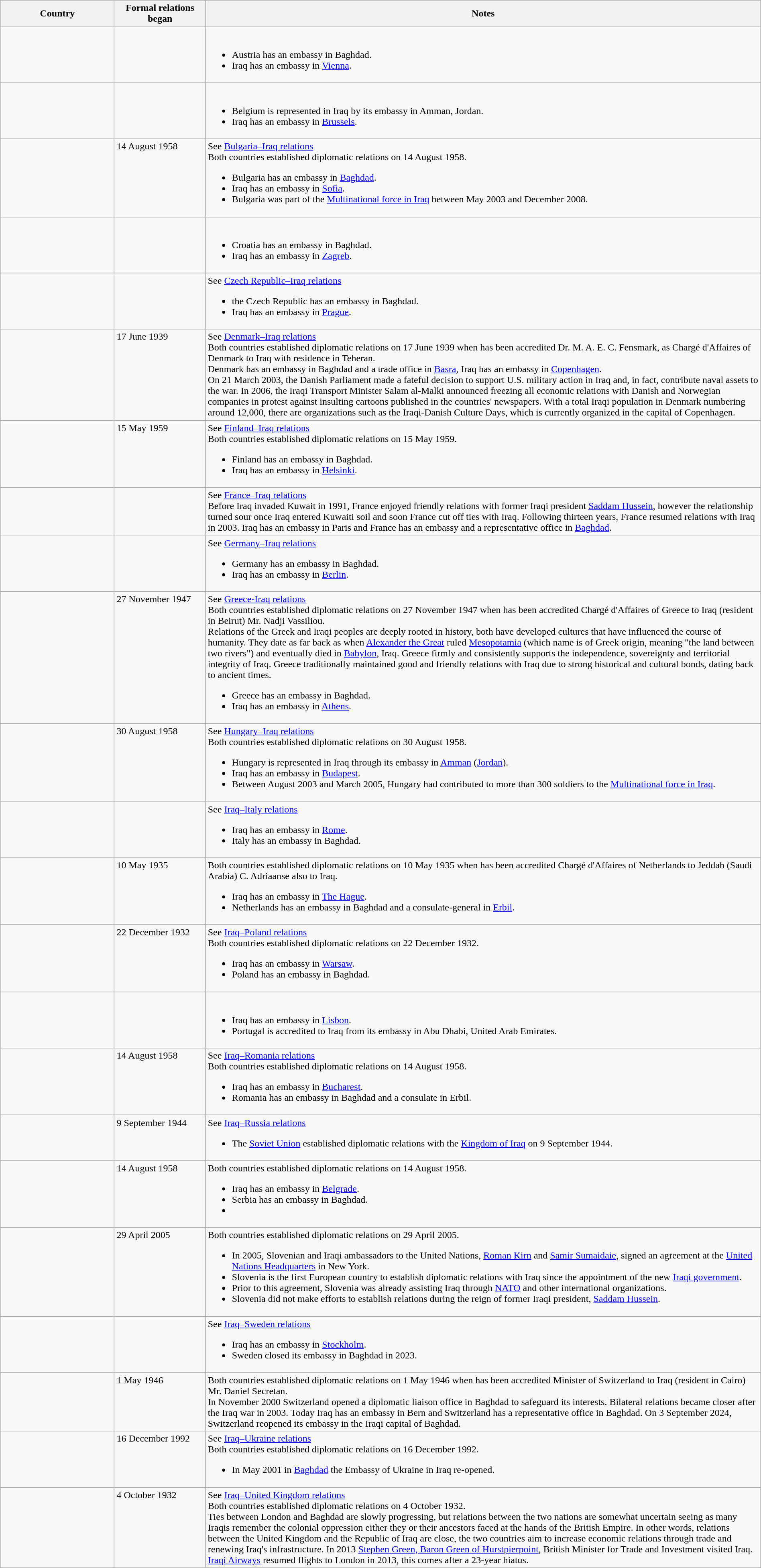<table class="wikitable sortable" border="1" style="width:100%; margin:auto;">
<tr>
<th width="15%">Country</th>
<th width="12%">Formal relations began</th>
<th>Notes</th>
</tr>
<tr valign="top">
<td></td>
<td></td>
<td><br><ul><li>Austria has an embassy in Baghdad.</li><li>Iraq has an embassy in <a href='#'>Vienna</a>.</li></ul></td>
</tr>
<tr valign="top">
<td></td>
<td></td>
<td><br><ul><li>Belgium is represented in Iraq by its embassy in Amman, Jordan.</li><li>Iraq has an embassy in <a href='#'>Brussels</a>.</li></ul></td>
</tr>
<tr valign="top">
<td></td>
<td>14 August 1958</td>
<td>See <a href='#'>Bulgaria–Iraq relations</a><br>Both countries established diplomatic relations on 14 August 1958.<ul><li>Bulgaria has an embassy in <a href='#'>Baghdad</a>.</li><li>Iraq has an embassy in <a href='#'>Sofia</a>.</li><li>Bulgaria was part of the <a href='#'>Multinational force in Iraq</a> between May 2003 and December 2008.</li></ul></td>
</tr>
<tr valign="top">
<td></td>
<td></td>
<td><br><ul><li>Croatia has an embassy in Baghdad.</li><li>Iraq has an embassy in <a href='#'>Zagreb</a>.</li></ul></td>
</tr>
<tr valign="top">
<td></td>
<td></td>
<td>See <a href='#'>Czech Republic–Iraq relations</a><br><ul><li>the Czech Republic has an embassy in Baghdad.</li><li>Iraq has an embassy in <a href='#'>Prague</a>.</li></ul></td>
</tr>
<tr valign="top">
<td></td>
<td>17 June 1939</td>
<td>See <a href='#'>Denmark–Iraq relations</a><br>Both countries established diplomatic relations on 17 June 1939 when has been accredited  Dr. M. A. E. C. Fensmark, as Chargé d'Affaires of Denmark to Iraq with residence in Teheran.<br>Denmark has an embassy in Baghdad and a trade office in <a href='#'>Basra</a>, Iraq has an embassy in <a href='#'>Copenhagen</a>.<br>On 21 March 2003, the Danish Parliament made a fateful decision to support U.S. military action in Iraq and, in fact, contribute naval assets to the war. In 2006, the Iraqi Transport Minister Salam al-Malki announced freezing all economic relations with Danish and Norwegian companies in protest against insulting cartoons published in the countries' newspapers. With a total Iraqi population in Denmark numbering around 12,000, there are organizations such as the Iraqi-Danish Culture Days, which is currently organized in the capital of Copenhagen.</td>
</tr>
<tr valign="top">
<td></td>
<td>15 May 1959</td>
<td>See <a href='#'>Finland–Iraq relations</a><br>Both countries established diplomatic relations on 15 May 1959.<ul><li>Finland has an embassy in Baghdad.</li><li>Iraq has an embassy in <a href='#'>Helsinki</a>.</li></ul></td>
</tr>
<tr valign="top">
<td></td>
<td></td>
<td>See <a href='#'>France–Iraq relations</a><br>Before Iraq invaded Kuwait in 1991, France enjoyed friendly relations with former Iraqi president <a href='#'>Saddam Hussein</a>, however the relationship turned sour once Iraq entered Kuwaiti soil and soon France cut off ties with Iraq. Following thirteen years, France resumed relations with Iraq in 2003. Iraq has an embassy in Paris and France has an embassy and a representative office in <a href='#'>Baghdad</a>.</td>
</tr>
<tr valign="top">
<td></td>
<td></td>
<td>See <a href='#'>Germany–Iraq relations</a><br><ul><li>Germany has an embassy in Baghdad.</li><li>Iraq has an embassy in <a href='#'>Berlin</a>.</li></ul></td>
</tr>
<tr valign="top">
<td></td>
<td>27 November 1947</td>
<td>See <a href='#'>Greece-Iraq relations</a><br>Both countries established diplomatic relations on 27 November 1947 when has been accredited Chargé d'Affaires of Greece to Iraq (resident in Beirut) Mr. Nadji Vassiliou.<br>Relations of the Greek and Iraqi peoples are deeply rooted in history, both have developed cultures that have influenced the course of humanity. They date as far back as when <a href='#'>Alexander the Great</a> ruled <a href='#'>Mesopotamia</a> (which name is of Greek origin, meaning "the land between two rivers") and eventually died in <a href='#'>Babylon</a>, Iraq. Greece firmly and consistently supports the independence, sovereignty and territorial integrity of Iraq. Greece traditionally maintained good and friendly relations with Iraq due to strong historical and cultural bonds, dating back to ancient times.<ul><li>Greece has an embassy in Baghdad.</li><li>Iraq has an embassy in <a href='#'>Athens</a>.</li></ul></td>
</tr>
<tr valign="top">
<td></td>
<td>30 August 1958</td>
<td>See <a href='#'>Hungary–Iraq relations</a><br>Both countries established diplomatic relations on 30 August 1958.<ul><li>Hungary is represented in Iraq through its embassy in <a href='#'>Amman</a> (<a href='#'>Jordan</a>).</li><li>Iraq has an embassy in <a href='#'>Budapest</a>.</li><li>Between August 2003 and March 2005, Hungary had contributed to more than 300 soldiers to the <a href='#'>Multinational force in Iraq</a>.</li></ul></td>
</tr>
<tr valign="top">
<td></td>
<td></td>
<td>See <a href='#'>Iraq–Italy relations</a><br><ul><li>Iraq has an embassy in <a href='#'>Rome</a>.</li><li>Italy has an embassy in Baghdad.</li></ul></td>
</tr>
<tr valign="top">
<td></td>
<td>10 May 1935</td>
<td>Both countries established diplomatic relations on 10 May 1935 when has been accredited Chargé d'Affaires of Netherlands to Jeddah (Saudi Arabia) C. Adriaanse also to Iraq.<br><ul><li>Iraq has an embassy in <a href='#'>The Hague</a>.</li><li>Netherlands has an embassy in Baghdad and a consulate-general in <a href='#'>Erbil</a>.</li></ul></td>
</tr>
<tr valign="top">
<td></td>
<td>22 December 1932</td>
<td>See <a href='#'>Iraq–Poland relations</a><br>Both countries established diplomatic relations on 22 December 1932.<ul><li>Iraq has an embassy in <a href='#'>Warsaw</a>.</li><li>Poland has an embassy in Baghdad.</li></ul></td>
</tr>
<tr valign="top">
<td></td>
<td></td>
<td><br><ul><li>Iraq has an embassy in <a href='#'>Lisbon</a>.</li><li>Portugal is accredited to Iraq from its embassy in Abu Dhabi, United Arab Emirates.</li></ul></td>
</tr>
<tr valign="top">
<td></td>
<td>14 August 1958</td>
<td>See <a href='#'>Iraq–Romania relations</a><br>Both countries established diplomatic relations on 14 August 1958.<ul><li>Iraq has an embassy in <a href='#'>Bucharest</a>.</li><li>Romania has an embassy in Baghdad and a consulate in Erbil.</li></ul></td>
</tr>
<tr valign="top">
<td></td>
<td>9 September 1944</td>
<td>See <a href='#'>Iraq–Russia relations</a><br><ul><li>The <a href='#'>Soviet Union</a> established diplomatic relations with the <a href='#'>Kingdom of Iraq</a> on 9 September 1944.</li></ul></td>
</tr>
<tr valign="top">
<td></td>
<td>14 August 1958</td>
<td>Both countries established diplomatic relations on 14 August 1958.<br><ul><li>Iraq has an embassy in <a href='#'>Belgrade</a>.</li><li>Serbia has an embassy in Baghdad.</li><li> </li></ul></td>
</tr>
<tr valign="top">
<td></td>
<td>29 April 2005</td>
<td>Both countries established diplomatic relations on 29 April 2005.<br><ul><li>In 2005, Slovenian and Iraqi ambassadors to the United Nations, <a href='#'>Roman Kirn</a> and <a href='#'>Samir Sumaidaie</a>, signed an agreement at the <a href='#'>United Nations Headquarters</a> in New York.</li><li>Slovenia is the first European country to establish diplomatic relations with Iraq since the appointment of the new <a href='#'>Iraqi government</a>.</li><li>Prior to this agreement, Slovenia was already assisting Iraq through <a href='#'>NATO</a> and other international organizations.</li><li>Slovenia did not make efforts to establish relations during the reign of former Iraqi president, <a href='#'>Saddam Hussein</a>.</li></ul></td>
</tr>
<tr valign="top">
<td></td>
<td></td>
<td>See <a href='#'>Iraq–Sweden relations</a><br><ul><li>Iraq has an embassy in <a href='#'>Stockholm</a>.</li><li>Sweden closed its embassy in Baghdad in 2023.</li></ul></td>
</tr>
<tr valign="top">
<td></td>
<td>1 May 1946</td>
<td>Both countries established diplomatic relations on 1 May 1946 when has been accredited Minister of Switzerland to Iraq (resident in Cairo) Mr. Daniel Secretan.<br>In November 2000 Switzerland opened a diplomatic liaison office in Baghdad to safeguard its interests. Bilateral relations became closer after the Iraq war in 2003. Today Iraq has an embassy in Bern and Switzerland has a representative office in Baghdad. On 3 September 2024, Switzerland reopened its embassy in the Iraqi capital of Baghdad.</td>
</tr>
<tr valign="top">
<td></td>
<td>16 December 1992</td>
<td>See <a href='#'>Iraq–Ukraine relations</a><br>Both countries established diplomatic relations on 16 December 1992.<ul><li>In May 2001 in <a href='#'>Baghdad</a> the Embassy of Ukraine in Iraq re-opened.</li></ul></td>
</tr>
<tr valign="top">
<td></td>
<td>4 October 1932</td>
<td>See <a href='#'>Iraq–United Kingdom relations</a><br>Both countries established diplomatic relations on 4 October 1932.<br>Ties between London and Baghdad are slowly progressing, but relations between the two nations are somewhat uncertain seeing as many Iraqis remember the colonial oppression either they or their ancestors faced at the hands of the British Empire. In other words, relations between the United Kingdom and the Republic of Iraq are close, the two countries aim to increase economic relations through trade and renewing Iraq's infrastructure. In 2013 <a href='#'>Stephen Green, Baron Green of Hurstpierpoint</a>, British Minister for Trade and Investment visited Iraq. <a href='#'>Iraqi Airways</a> resumed flights to London in 2013, this comes after a 23-year hiatus.</td>
</tr>
</table>
